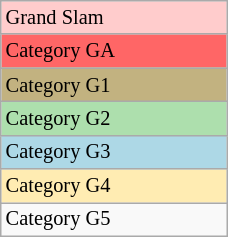<table class="wikitable" style="font-size:85%;" width=12%>
<tr bgcolor=#ffcccc>
<td>Grand Slam</td>
</tr>
<tr bgcolor=#FF6666>
<td>Category GA</td>
</tr>
<tr bgcolor=#C2B280>
<td>Category G1</td>
</tr>
<tr bgcolor="#ADDFAD">
<td>Category G2</td>
</tr>
<tr bgcolor="lightblue">
<td>Category G3</td>
</tr>
<tr bgcolor=#ffecb2>
<td>Category G4</td>
</tr>
<tr>
<td>Category G5</td>
</tr>
</table>
